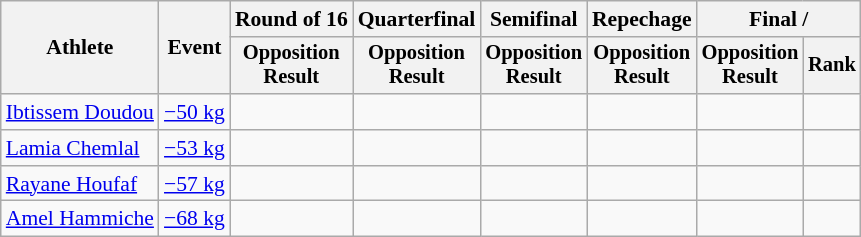<table class="wikitable" style="font-size:90%">
<tr>
<th rowspan="2">Athlete</th>
<th rowspan="2">Event</th>
<th>Round of 16</th>
<th>Quarterfinal</th>
<th>Semifinal</th>
<th>Repechage</th>
<th colspan=2>Final / </th>
</tr>
<tr style="font-size: 95%">
<th>Opposition<br>Result</th>
<th>Opposition<br>Result</th>
<th>Opposition<br>Result</th>
<th>Opposition<br>Result</th>
<th>Opposition<br>Result</th>
<th>Rank</th>
</tr>
<tr align=center>
<td align=left><a href='#'>Ibtissem Doudou</a></td>
<td align=left><a href='#'>−50 kg</a></td>
<td></td>
<td></td>
<td></td>
<td></td>
<td></td>
<td></td>
</tr>
<tr align=center>
<td align=left><a href='#'>Lamia Chemlal</a></td>
<td align=left><a href='#'>−53 kg</a></td>
<td></td>
<td></td>
<td></td>
<td></td>
<td></td>
<td></td>
</tr>
<tr align=center>
<td align=left><a href='#'>Rayane Houfaf</a></td>
<td align=left><a href='#'>−57 kg</a></td>
<td></td>
<td></td>
<td></td>
<td></td>
<td></td>
<td></td>
</tr>
<tr align=center>
<td align=left><a href='#'>Amel Hammiche</a></td>
<td align=left><a href='#'>−68 kg</a></td>
<td></td>
<td></td>
<td></td>
<td></td>
<td></td>
<td></td>
</tr>
</table>
